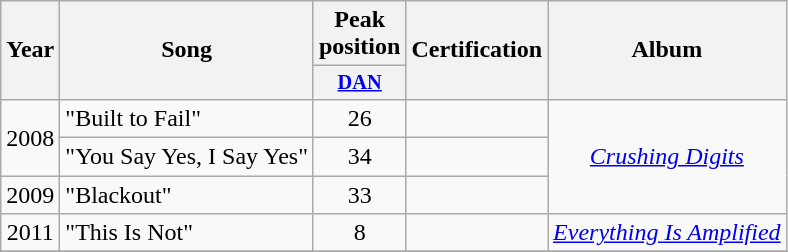<table class="wikitable">
<tr>
<th rowspan="2">Year</th>
<th rowspan="2">Song</th>
<th colspan="1">Peak <br>position</th>
<th rowspan="2">Certification</th>
<th rowspan="2">Album</th>
</tr>
<tr>
<th scope="col" style="width:3em;font-size:85%;"><a href='#'>DAN</a><br></th>
</tr>
<tr>
<td align="center" rowspan=2>2008</td>
<td>"Built to Fail"</td>
<td align="center">26</td>
<td align="center"></td>
<td align="center" rowspan=3><em><a href='#'>Crushing Digits</a></em></td>
</tr>
<tr>
<td>"You Say Yes, I Say Yes"</td>
<td align="center">34</td>
<td align="center"></td>
</tr>
<tr>
<td align="center">2009</td>
<td>"Blackout"</td>
<td align="center">33</td>
<td align="center"></td>
</tr>
<tr>
<td align="center">2011</td>
<td>"This Is Not"</td>
<td align="center">8</td>
<td align="center"></td>
<td align="center"><em><a href='#'>Everything Is Amplified</a></em></td>
</tr>
<tr>
</tr>
</table>
